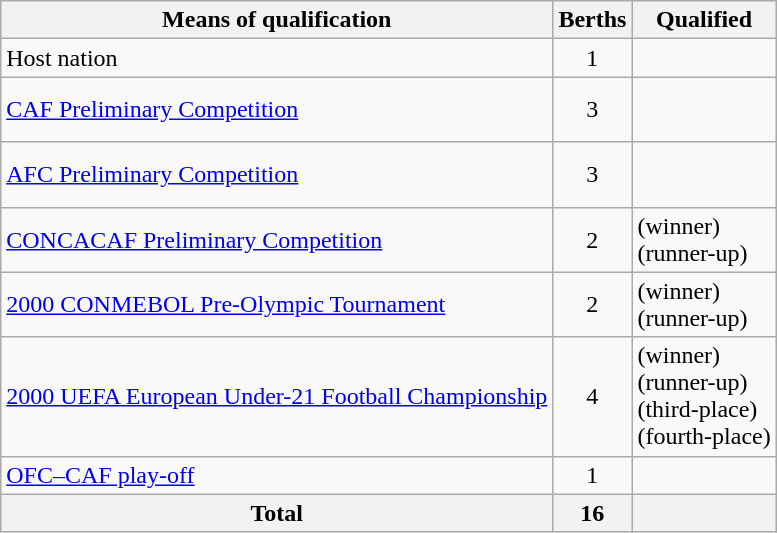<table class="wikitable">
<tr>
<th>Means of qualification</th>
<th>Berths</th>
<th>Qualified</th>
</tr>
<tr>
<td>Host nation</td>
<td align="center">1</td>
<td></td>
</tr>
<tr>
<td><a href='#'>CAF Preliminary Competition</a></td>
<td align="center">3</td>
<td><br><br></td>
</tr>
<tr>
<td><a href='#'>AFC Preliminary Competition</a></td>
<td align="center">3</td>
<td><br><br></td>
</tr>
<tr>
<td><a href='#'>CONCACAF Preliminary Competition</a></td>
<td align="center">2</td>
<td> (winner)<br> (runner-up)</td>
</tr>
<tr>
<td><a href='#'>2000 CONMEBOL Pre-Olympic Tournament</a></td>
<td align="center">2</td>
<td> (winner)<br> (runner-up)</td>
</tr>
<tr>
<td><a href='#'>2000 UEFA European Under-21 Football Championship</a></td>
<td align="center">4</td>
<td> (winner)<br> (runner-up)<br> (third-place)<br> (fourth-place)</td>
</tr>
<tr>
<td><a href='#'>OFC–CAF play-off</a></td>
<td align="center">1</td>
<td></td>
</tr>
<tr>
<th>Total</th>
<th>16</th>
<th></th>
</tr>
</table>
